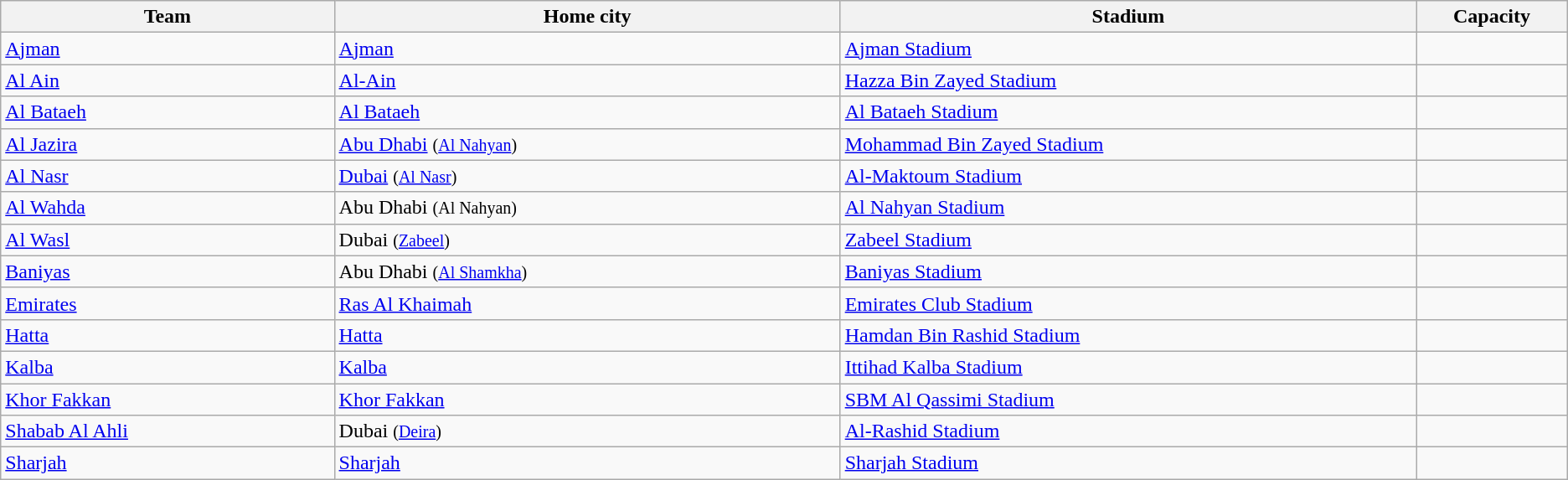<table class="wikitable sortable" style="text-align: left;">
<tr>
<th width="500">Team</th>
<th width="800">Home city</th>
<th width="900">Stadium</th>
<th width="175">Capacity</th>
</tr>
<tr>
<td><a href='#'>Ajman</a></td>
<td><a href='#'>Ajman</a></td>
<td><a href='#'>Ajman Stadium</a></td>
<td style="text-align:center;"></td>
</tr>
<tr>
<td><a href='#'>Al Ain</a></td>
<td><a href='#'>Al-Ain</a></td>
<td><a href='#'>Hazza Bin Zayed Stadium</a></td>
<td style="text-align:center;"></td>
</tr>
<tr>
<td><a href='#'>Al Bataeh</a></td>
<td><a href='#'>Al Bataeh</a></td>
<td><a href='#'>Al Bataeh Stadium</a></td>
<td style="text-align:center;"></td>
</tr>
<tr>
<td><a href='#'>Al Jazira</a></td>
<td><a href='#'>Abu Dhabi</a> <small>(<a href='#'>Al Nahyan</a>)</small></td>
<td><a href='#'>Mohammad Bin Zayed Stadium</a></td>
<td style="text-align:center;"></td>
</tr>
<tr>
<td><a href='#'>Al Nasr</a></td>
<td><a href='#'>Dubai</a> <small>(<a href='#'>Al Nasr</a>)</small></td>
<td><a href='#'>Al-Maktoum Stadium</a></td>
<td style="text-align:center;"></td>
</tr>
<tr>
<td><a href='#'>Al Wahda</a></td>
<td>Abu Dhabi <small>(Al Nahyan)</small></td>
<td><a href='#'>Al Nahyan Stadium</a></td>
<td style="text-align:center;"></td>
</tr>
<tr>
<td><a href='#'>Al Wasl</a></td>
<td>Dubai <small>(<a href='#'>Zabeel</a>)</small></td>
<td><a href='#'>Zabeel Stadium</a></td>
<td style="text-align:center;"></td>
</tr>
<tr>
<td><a href='#'>Baniyas</a></td>
<td>Abu Dhabi <small>(<a href='#'>Al Shamkha</a>)</small></td>
<td><a href='#'>Baniyas Stadium</a></td>
<td style="text-align:center;"></td>
</tr>
<tr>
<td><a href='#'>Emirates</a></td>
<td><a href='#'>Ras Al Khaimah</a></td>
<td><a href='#'>Emirates Club Stadium</a></td>
<td style="text-align:center;"></td>
</tr>
<tr>
<td><a href='#'>Hatta</a></td>
<td><a href='#'>Hatta</a></td>
<td><a href='#'>Hamdan Bin Rashid Stadium</a></td>
<td style="text-align:center;"></td>
</tr>
<tr>
<td><a href='#'>Kalba</a></td>
<td><a href='#'>Kalba</a></td>
<td><a href='#'>Ittihad Kalba Stadium</a></td>
<td style="text-align:center;"></td>
</tr>
<tr>
<td><a href='#'>Khor Fakkan</a></td>
<td><a href='#'>Khor Fakkan</a></td>
<td><a href='#'>SBM Al Qassimi Stadium</a></td>
<td style="text-align:center;"></td>
</tr>
<tr>
<td><a href='#'>Shabab Al Ahli</a></td>
<td>Dubai <small>(<a href='#'>Deira</a>)</small></td>
<td><a href='#'>Al-Rashid Stadium</a></td>
<td style="text-align:center;"></td>
</tr>
<tr>
<td><a href='#'>Sharjah</a></td>
<td><a href='#'>Sharjah</a></td>
<td><a href='#'>Sharjah Stadium</a></td>
<td style="text-align:center;"></td>
</tr>
</table>
